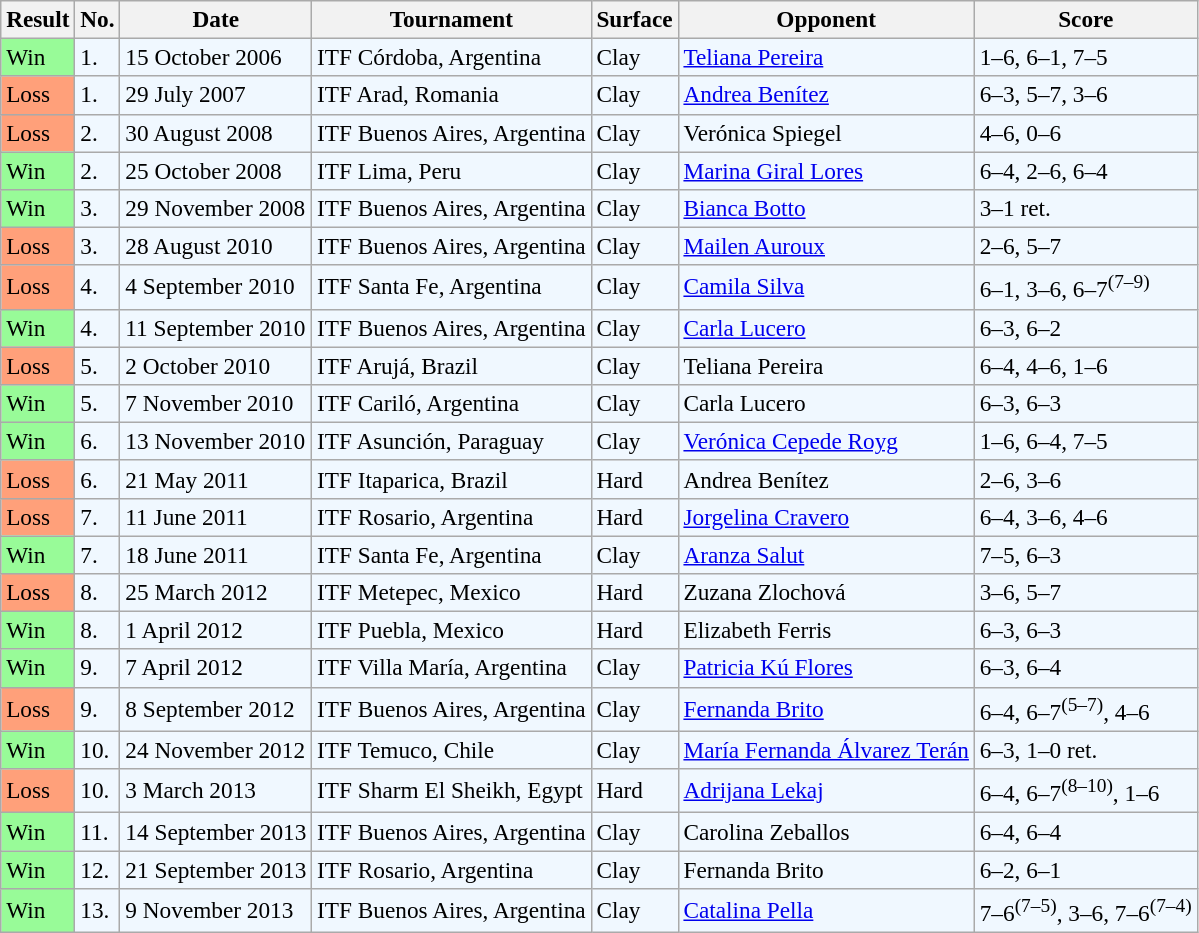<table class="sortable wikitable" style=font-size:97%>
<tr>
<th>Result</th>
<th>No.</th>
<th>Date</th>
<th>Tournament</th>
<th>Surface</th>
<th>Opponent</th>
<th class="unsortable">Score</th>
</tr>
<tr style="background:#f0f8ff;">
<td style="background:#98fb98;">Win</td>
<td>1.</td>
<td>15 October 2006</td>
<td>ITF Córdoba, Argentina</td>
<td>Clay</td>
<td> <a href='#'>Teliana Pereira</a></td>
<td>1–6, 6–1, 7–5</td>
</tr>
<tr style="background:#f0f8ff;">
<td style="background:#ffa07a;">Loss</td>
<td>1.</td>
<td>29 July 2007</td>
<td>ITF Arad, Romania</td>
<td>Clay</td>
<td> <a href='#'>Andrea Benítez</a></td>
<td>6–3, 5–7, 3–6</td>
</tr>
<tr style="background:#f0f8ff;">
<td style="background:#ffa07a;">Loss</td>
<td>2.</td>
<td>30 August 2008</td>
<td>ITF Buenos Aires, Argentina</td>
<td>Clay</td>
<td> Verónica Spiegel</td>
<td>4–6, 0–6</td>
</tr>
<tr style="background:#f0f8ff;">
<td style="background:#98fb98;">Win</td>
<td>2.</td>
<td>25 October 2008</td>
<td>ITF Lima, Peru</td>
<td>Clay</td>
<td> <a href='#'>Marina Giral Lores</a></td>
<td>6–4, 2–6, 6–4</td>
</tr>
<tr style="background:#f0f8ff;">
<td style="background:#98fb98;">Win</td>
<td>3.</td>
<td>29 November 2008</td>
<td>ITF Buenos Aires, Argentina</td>
<td>Clay</td>
<td> <a href='#'>Bianca Botto</a></td>
<td>3–1 ret.</td>
</tr>
<tr style="background:#f0f8ff;">
<td style="background:#ffa07a;">Loss</td>
<td>3.</td>
<td>28 August 2010</td>
<td>ITF Buenos Aires, Argentina</td>
<td>Clay</td>
<td> <a href='#'>Mailen Auroux</a></td>
<td>2–6, 5–7</td>
</tr>
<tr style="background:#f0f8ff;">
<td style="background:#ffa07a;">Loss</td>
<td>4.</td>
<td>4 September 2010</td>
<td>ITF Santa Fe, Argentina</td>
<td>Clay</td>
<td> <a href='#'>Camila Silva</a></td>
<td>6–1, 3–6, 6–7<sup>(7–9)</sup></td>
</tr>
<tr style="background:#f0f8ff;">
<td style="background:#98fb98;">Win</td>
<td>4.</td>
<td>11 September 2010</td>
<td>ITF Buenos Aires, Argentina</td>
<td>Clay</td>
<td> <a href='#'>Carla Lucero</a></td>
<td>6–3, 6–2</td>
</tr>
<tr style="background:#f0f8ff;">
<td style="background:#ffa07a;">Loss</td>
<td>5.</td>
<td>2 October 2010</td>
<td>ITF Arujá, Brazil</td>
<td>Clay</td>
<td> Teliana Pereira</td>
<td>6–4, 4–6, 1–6</td>
</tr>
<tr style="background:#f0f8ff;">
<td style="background:#98fb98;">Win</td>
<td>5.</td>
<td>7 November 2010</td>
<td>ITF Cariló, Argentina</td>
<td>Clay</td>
<td> Carla Lucero</td>
<td>6–3, 6–3</td>
</tr>
<tr style="background:#f0f8ff;">
<td style="background:#98fb98;">Win</td>
<td>6.</td>
<td>13 November 2010</td>
<td>ITF Asunción, Paraguay</td>
<td>Clay</td>
<td> <a href='#'>Verónica Cepede Royg</a></td>
<td>1–6, 6–4, 7–5</td>
</tr>
<tr style="background:#f0f8ff;">
<td style="background:#ffa07a;">Loss</td>
<td>6.</td>
<td>21 May 2011</td>
<td>ITF Itaparica, Brazil</td>
<td>Hard</td>
<td> Andrea Benítez</td>
<td>2–6, 3–6</td>
</tr>
<tr style="background:#f0f8ff;">
<td style="background:#ffa07a;">Loss</td>
<td>7.</td>
<td>11 June 2011</td>
<td>ITF Rosario, Argentina</td>
<td>Hard</td>
<td> <a href='#'>Jorgelina Cravero</a></td>
<td>6–4, 3–6, 4–6</td>
</tr>
<tr style="background:#f0f8ff;">
<td style="background:#98fb98;">Win</td>
<td>7.</td>
<td>18 June 2011</td>
<td>ITF Santa Fe, Argentina</td>
<td>Clay</td>
<td> <a href='#'>Aranza Salut</a></td>
<td>7–5, 6–3</td>
</tr>
<tr style="background:#f0f8ff;">
<td style="background:#ffa07a;">Loss</td>
<td>8.</td>
<td>25 March 2012</td>
<td>ITF Metepec, Mexico</td>
<td>Hard</td>
<td> Zuzana Zlochová</td>
<td>3–6, 5–7</td>
</tr>
<tr style="background:#f0f8ff;">
<td style="background:#98fb98;">Win</td>
<td>8.</td>
<td>1 April 2012</td>
<td>ITF Puebla, Mexico</td>
<td>Hard</td>
<td> Elizabeth Ferris</td>
<td>6–3, 6–3</td>
</tr>
<tr style="background:#f0f8ff;">
<td style="background:#98fb98;">Win</td>
<td>9.</td>
<td>7 April 2012</td>
<td>ITF Villa María, Argentina</td>
<td>Clay</td>
<td> <a href='#'>Patricia Kú Flores</a></td>
<td>6–3, 6–4</td>
</tr>
<tr style="background:#f0f8ff;">
<td style="background:#ffa07a;">Loss</td>
<td>9.</td>
<td>8 September 2012</td>
<td>ITF Buenos Aires, Argentina</td>
<td>Clay</td>
<td> <a href='#'>Fernanda Brito</a></td>
<td>6–4, 6–7<sup>(5–7)</sup>, 4–6</td>
</tr>
<tr style="background:#f0f8ff;">
<td style="background:#98fb98;">Win</td>
<td>10.</td>
<td>24 November 2012</td>
<td>ITF Temuco, Chile</td>
<td>Clay</td>
<td> <a href='#'>María Fernanda Álvarez Terán</a></td>
<td>6–3, 1–0 ret.</td>
</tr>
<tr style="background:#f0f8ff;">
<td style="background:#ffa07a;">Loss</td>
<td>10.</td>
<td>3 March 2013</td>
<td>ITF Sharm El Sheikh, Egypt</td>
<td>Hard</td>
<td> <a href='#'>Adrijana Lekaj</a></td>
<td>6–4, 6–7<sup>(8–10)</sup>, 1–6</td>
</tr>
<tr style="background:#f0f8ff;">
<td style="background:#98fb98;">Win</td>
<td>11.</td>
<td>14 September 2013</td>
<td>ITF Buenos Aires, Argentina</td>
<td>Clay</td>
<td> Carolina Zeballos</td>
<td>6–4, 6–4</td>
</tr>
<tr style="background:#f0f8ff;">
<td style="background:#98fb98;">Win</td>
<td>12.</td>
<td>21 September 2013</td>
<td>ITF Rosario, Argentina</td>
<td>Clay</td>
<td> Fernanda Brito</td>
<td>6–2, 6–1</td>
</tr>
<tr style="background:#f0f8ff;">
<td style="background:#98fb98;">Win</td>
<td>13.</td>
<td>9 November 2013</td>
<td>ITF Buenos Aires, Argentina</td>
<td>Clay</td>
<td> <a href='#'>Catalina Pella</a></td>
<td>7–6<sup>(7–5)</sup>, 3–6, 7–6<sup>(7–4)</sup></td>
</tr>
</table>
